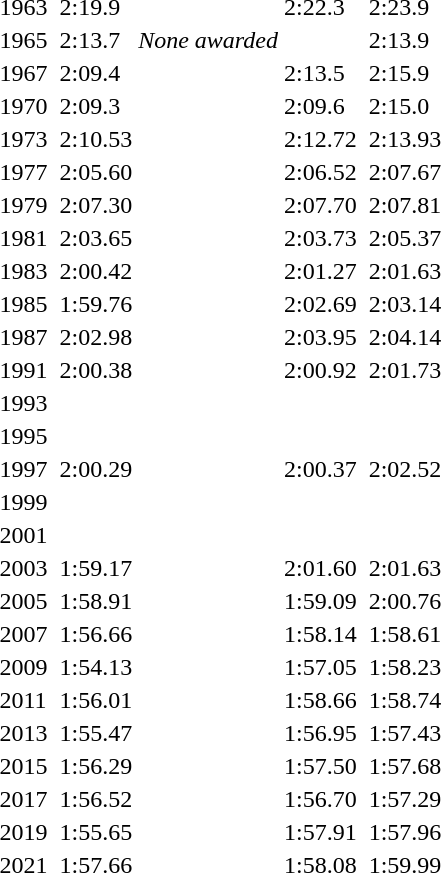<table>
<tr>
<td>1963</td>
<td></td>
<td>2:19.9</td>
<td></td>
<td>2:22.3</td>
<td></td>
<td>2:23.9</td>
</tr>
<tr>
<td>1965</td>
<td><br></td>
<td>2:13.7</td>
<td><em>None awarded</em></td>
<td></td>
<td></td>
<td>2:13.9</td>
</tr>
<tr>
<td>1967</td>
<td></td>
<td>2:09.4</td>
<td></td>
<td>2:13.5</td>
<td></td>
<td>2:15.9</td>
</tr>
<tr>
<td>1970</td>
<td></td>
<td>2:09.3</td>
<td></td>
<td>2:09.6</td>
<td></td>
<td>2:15.0</td>
</tr>
<tr>
<td>1973</td>
<td></td>
<td>2:10.53</td>
<td></td>
<td>2:12.72</td>
<td></td>
<td>2:13.93</td>
</tr>
<tr>
<td>1977</td>
<td></td>
<td>2:05.60</td>
<td></td>
<td>2:06.52</td>
<td></td>
<td>2:07.67</td>
</tr>
<tr>
<td>1979</td>
<td></td>
<td>2:07.30</td>
<td></td>
<td>2:07.70</td>
<td></td>
<td>2:07.81</td>
</tr>
<tr>
<td>1981</td>
<td></td>
<td>2:03.65</td>
<td></td>
<td>2:03.73</td>
<td></td>
<td>2:05.37</td>
</tr>
<tr>
<td>1983</td>
<td></td>
<td>2:00.42</td>
<td></td>
<td>2:01.27</td>
<td></td>
<td>2:01.63</td>
</tr>
<tr>
<td>1985</td>
<td></td>
<td>1:59.76</td>
<td></td>
<td>2:02.69</td>
<td></td>
<td>2:03.14</td>
</tr>
<tr>
<td>1987</td>
<td></td>
<td>2:02.98</td>
<td></td>
<td>2:03.95</td>
<td></td>
<td>2:04.14</td>
</tr>
<tr>
<td>1991</td>
<td></td>
<td>2:00.38</td>
<td></td>
<td>2:00.92</td>
<td></td>
<td>2:01.73</td>
</tr>
<tr>
<td>1993</td>
<td></td>
<td></td>
<td></td>
<td></td>
<td></td>
<td></td>
</tr>
<tr>
<td>1995</td>
<td></td>
<td></td>
<td></td>
<td></td>
<td></td>
<td></td>
</tr>
<tr>
<td>1997</td>
<td></td>
<td>2:00.29</td>
<td></td>
<td>2:00.37</td>
<td></td>
<td>2:02.52</td>
</tr>
<tr>
<td>1999</td>
<td></td>
<td></td>
<td></td>
<td></td>
<td></td>
<td></td>
</tr>
<tr>
<td>2001</td>
<td></td>
<td></td>
<td></td>
<td></td>
<td></td>
<td></td>
</tr>
<tr>
<td>2003</td>
<td></td>
<td>1:59.17</td>
<td></td>
<td>2:01.60</td>
<td></td>
<td>2:01.63</td>
</tr>
<tr>
<td>2005</td>
<td></td>
<td>1:58.91</td>
<td></td>
<td>1:59.09</td>
<td></td>
<td>2:00.76</td>
</tr>
<tr>
<td>2007</td>
<td></td>
<td>1:56.66</td>
<td></td>
<td>1:58.14</td>
<td></td>
<td>1:58.61</td>
</tr>
<tr>
<td>2009</td>
<td></td>
<td>1:54.13</td>
<td></td>
<td>1:57.05</td>
<td></td>
<td>1:58.23</td>
</tr>
<tr>
<td>2011</td>
<td></td>
<td>1:56.01</td>
<td></td>
<td>1:58.66</td>
<td></td>
<td>1:58.74</td>
</tr>
<tr>
<td>2013</td>
<td></td>
<td>1:55.47</td>
<td></td>
<td>1:56.95</td>
<td></td>
<td>1:57.43</td>
</tr>
<tr>
<td>2015</td>
<td></td>
<td>1:56.29</td>
<td></td>
<td>1:57.50</td>
<td></td>
<td>1:57.68</td>
</tr>
<tr>
<td>2017</td>
<td></td>
<td>1:56.52</td>
<td></td>
<td>1:56.70</td>
<td></td>
<td>1:57.29</td>
</tr>
<tr>
<td>2019</td>
<td></td>
<td>1:55.65</td>
<td></td>
<td>1:57.91</td>
<td></td>
<td>1:57.96</td>
</tr>
<tr>
<td>2021</td>
<td></td>
<td>1:57.66</td>
<td></td>
<td>1:58.08</td>
<td></td>
<td>1:59.99</td>
</tr>
</table>
